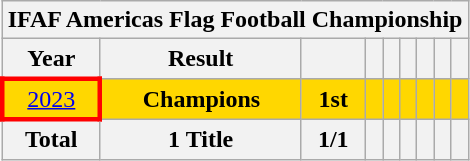<table class="wikitable" style="text-align: center;font-size:100%;">
<tr>
<th colspan="9">IFAF Americas Flag Football Championship</th>
</tr>
<tr>
<th>Year</th>
<th>Result</th>
<th></th>
<th></th>
<th></th>
<th></th>
<th></th>
<th></th>
<th></th>
</tr>
<tr bgcolor=gold>
<td style="border: 3px solid red"> <a href='#'>2023</a></td>
<td><strong>Champions</strong></td>
<td><strong>1st</strong></td>
<td></td>
<td></td>
<td></td>
<td></td>
<td></td>
<td></td>
</tr>
<tr>
<th>Total</th>
<th>1 Title</th>
<th>1/1</th>
<th></th>
<th></th>
<th></th>
<th></th>
<th></th>
<th></th>
</tr>
</table>
